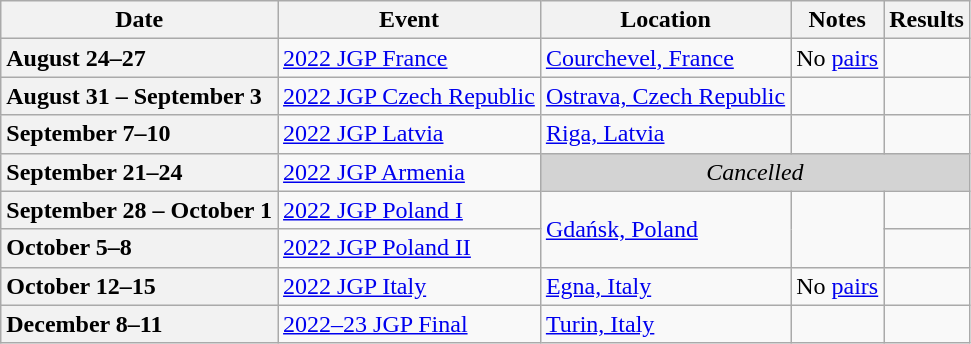<table class="wikitable unsortable" style="text-align:left">
<tr>
<th scope="col">Date</th>
<th scope="col">Event</th>
<th scope="col">Location</th>
<th scope="col">Notes</th>
<th scope="col">Results</th>
</tr>
<tr>
<th scope="row" style="text-align:left">August 24–27</th>
<td> <a href='#'>2022 JGP France</a></td>
<td><a href='#'>Courchevel, France</a></td>
<td>No <a href='#'>pairs</a></td>
<td></td>
</tr>
<tr>
<th scope="row" style="text-align:left">August 31 – September 3</th>
<td> <a href='#'>2022 JGP Czech Republic</a></td>
<td><a href='#'>Ostrava, Czech Republic</a></td>
<td></td>
<td></td>
</tr>
<tr>
<th scope="row" style="text-align:left">September 7–10</th>
<td> <a href='#'>2022 JGP Latvia</a></td>
<td><a href='#'>Riga, Latvia</a></td>
<td></td>
<td></td>
</tr>
<tr>
<th scope="row" style="text-align:left">September 21–24</th>
<td> <a href='#'>2022 JGP Armenia</a></td>
<td colspan="3" bgcolor="lightgray" style="text-align:center"><em>Cancelled</em></td>
</tr>
<tr>
<th scope="row" style="text-align:left">September 28 – October 1</th>
<td> <a href='#'>2022 JGP Poland I</a></td>
<td rowspan="2"><a href='#'>Gdańsk, Poland</a></td>
<td rowspan="2"></td>
<td></td>
</tr>
<tr>
<th scope="row" style="text-align:left">October 5–8</th>
<td> <a href='#'>2022 JGP Poland II</a></td>
<td></td>
</tr>
<tr>
<th scope="row" style="text-align:left">October 12–15</th>
<td> <a href='#'>2022 JGP Italy</a></td>
<td><a href='#'>Egna, Italy</a></td>
<td>No <a href='#'>pairs</a></td>
<td></td>
</tr>
<tr>
<th scope="row" style="text-align:left">December 8–11</th>
<td> <a href='#'>2022–23 JGP Final</a></td>
<td><a href='#'>Turin, Italy</a></td>
<td></td>
<td></td>
</tr>
</table>
